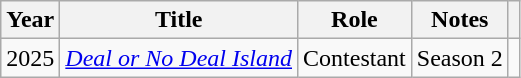<table class="wikitable sortable plainrowheaders">
<tr>
<th scope="col">Year</th>
<th scope="col">Title</th>
<th scope="col">Role</th>
<th scope="col" class="unsortable">Notes</th>
<th scope="col" class="unsortable"></th>
</tr>
<tr>
<td>2025</td>
<td><em><a href='#'>Deal or No Deal Island</a></em></td>
<td>Contestant</td>
<td>Season 2</td>
<td></td>
</tr>
</table>
